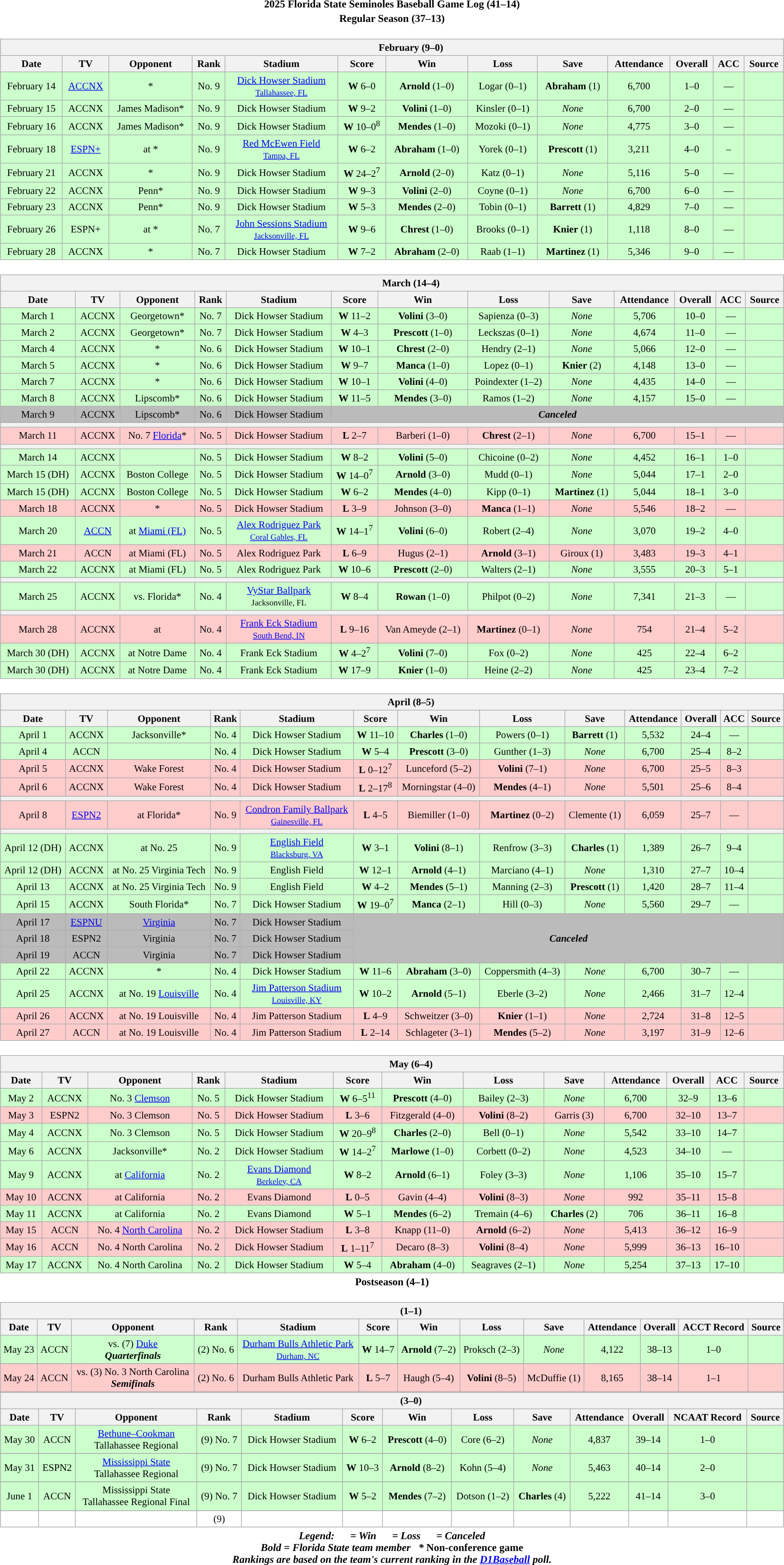<table class="toccolours" width=95% style="clear:both; margin:1.5em auto; text-align:center;">
<tr>
<th colspan=2>2025 Florida State Seminoles Baseball Game Log (41–14)</th>
</tr>
<tr>
<th colspan=2>Regular Season (37–13)</th>
</tr>
<tr valign="top">
<td><br><table class="wikitable collapsible collapsed" style="margin:auto; width:100%; text-align:center; font-size:95%">
<tr>
<th colspan=14 style="padding-left:4em;">February (9–0)</th>
</tr>
<tr>
<th bgcolor="#DDDDFF">Date</th>
<th bgcolor="#DDDDFF">TV</th>
<th bgcolor="#DDDDFF">Opponent</th>
<th bgcolor="#DDDDFF">Rank</th>
<th bgcolor="#DDDDFF">Stadium</th>
<th bgcolor="#DDDDFF">Score</th>
<th bgcolor="#DDDDFF">Win</th>
<th bgcolor="#DDDDFF">Loss</th>
<th bgcolor="#DDDDFF">Save</th>
<th bgcolor="#DDDDFF">Attendance</th>
<th bgcolor="#DDDDFF">Overall</th>
<th bgcolor="#DDDDFF">ACC</th>
<th bgcolor="#DDDDFF">Source</th>
</tr>
<tr bgcolor="ccffcc">
<td>February 14</td>
<td><a href='#'>ACCNX</a></td>
<td>*</td>
<td>No. 9</td>
<td><a href='#'>Dick Howser Stadium</a><br><small><a href='#'>Tallahassee, FL</a></small></td>
<td><strong>W</strong> 6–0</td>
<td><strong>Arnold</strong> (1–0)</td>
<td>Logar (0–1)</td>
<td><strong>Abraham</strong> (1)</td>
<td>6,700</td>
<td>1–0</td>
<td>—</td>
<td></td>
</tr>
<tr bgcolor="ccffcc">
<td>February 15</td>
<td>ACCNX</td>
<td>James Madison*</td>
<td>No. 9</td>
<td>Dick Howser Stadium</td>
<td><strong>W</strong> 9–2</td>
<td><strong>Volini</strong> (1–0)</td>
<td>Kinsler (0–1)</td>
<td><em>None</em></td>
<td>6,700</td>
<td>2–0</td>
<td>—</td>
<td></td>
</tr>
<tr bgcolor="ccffcc">
<td>February 16</td>
<td>ACCNX</td>
<td>James Madison*</td>
<td>No. 9</td>
<td>Dick Howser Stadium</td>
<td><strong>W</strong> 10–0<sup>8</sup></td>
<td><strong>Mendes</strong> (1–0)</td>
<td>Mozoki (0–1)</td>
<td><em>None</em></td>
<td>4,775</td>
<td>3–0</td>
<td>—</td>
<td></td>
</tr>
<tr bgcolor="ccffcc">
<td>February 18</td>
<td><a href='#'>ESPN+</a></td>
<td>at *</td>
<td>No. 9</td>
<td><a href='#'>Red McEwen Field</a><br><small><a href='#'>Tampa, FL</a></small></td>
<td><strong>W</strong> 6–2</td>
<td><strong>Abraham</strong> (1–0)</td>
<td>Yorek (0–1)</td>
<td><strong>Prescott</strong> (1)</td>
<td>3,211</td>
<td>4–0</td>
<td>–</td>
<td></td>
</tr>
<tr bgcolor="ccffcc">
<td>February 21</td>
<td>ACCNX</td>
<td>*</td>
<td>No. 9</td>
<td>Dick Howser Stadium</td>
<td><strong>W</strong> 24–2<sup>7</sup></td>
<td><strong>Arnold</strong> (2–0)</td>
<td>Katz (0–1)</td>
<td><em>None</em></td>
<td>5,116</td>
<td>5–0</td>
<td>—</td>
<td></td>
</tr>
<tr bgcolor="ccffcc">
<td>February 22</td>
<td>ACCNX</td>
<td>Penn*</td>
<td>No. 9</td>
<td>Dick Howser Stadium</td>
<td><strong>W</strong> 9–3</td>
<td><strong>Volini</strong> (2–0)</td>
<td>Coyne (0–1)</td>
<td><em>None</em></td>
<td>6,700</td>
<td>6–0</td>
<td>—</td>
<td></td>
</tr>
<tr bgcolor="ccffcc">
<td>February 23</td>
<td>ACCNX</td>
<td>Penn*</td>
<td>No. 9</td>
<td>Dick Howser Stadium</td>
<td><strong>W</strong> 5–3</td>
<td><strong>Mendes</strong> (2–0)</td>
<td>Tobin (0–1)</td>
<td><strong>Barrett</strong> (1)</td>
<td>4,829</td>
<td>7–0</td>
<td>—</td>
<td></td>
</tr>
<tr bgcolor="ccffcc">
<td>February 26</td>
<td>ESPN+</td>
<td>at *</td>
<td>No. 7</td>
<td><a href='#'>John Sessions Stadium</a><br><small><a href='#'>Jacksonville, FL</a></small></td>
<td><strong>W</strong> 9–6</td>
<td><strong>Chrest</strong> (1–0)</td>
<td>Brooks (0–1)</td>
<td><strong>Knier</strong> (1)</td>
<td>1,118</td>
<td>8–0</td>
<td>—</td>
<td></td>
</tr>
<tr bgcolor="ccffcc">
<td>February 28</td>
<td>ACCNX</td>
<td>*</td>
<td>No. 7</td>
<td>Dick Howser Stadium</td>
<td><strong>W</strong> 7–2</td>
<td><strong>Abraham</strong> (2–0)</td>
<td>Raab (1–1)</td>
<td><strong>Martinez</strong> (1)</td>
<td>5,346</td>
<td>9–0</td>
<td>—</td>
<td></td>
</tr>
</table>
</td>
</tr>
<tr>
<td><br><table class="wikitable collapsible collapsed" style="margin:auto; width:100%; text-align:center; font-size:95%">
<tr>
<th colspan=14 style="padding-left:4em;">March (14–4)</th>
</tr>
<tr>
<th bgcolor="#DDDDFF">Date</th>
<th bgcolor="#DDDDFF">TV</th>
<th bgcolor="#DDDDFF">Opponent</th>
<th bgcolor="#DDDDFF">Rank</th>
<th bgcolor="#DDDDFF">Stadium</th>
<th bgcolor="#DDDDFF">Score</th>
<th bgcolor="#DDDDFF">Win</th>
<th bgcolor="#DDDDFF">Loss</th>
<th bgcolor="#DDDDFF">Save</th>
<th bgcolor="#DDDDFF">Attendance</th>
<th bgcolor="#DDDDFF">Overall</th>
<th bgcolor="#DDDDFF">ACC</th>
<th bgcolor="#DDDDFF">Source</th>
</tr>
<tr bgcolor="ccffcc">
<td>March 1</td>
<td>ACCNX</td>
<td>Georgetown*</td>
<td>No. 7</td>
<td>Dick Howser Stadium</td>
<td><strong>W</strong> 11–2</td>
<td><strong>Volini</strong> (3–0)</td>
<td>Sapienza (0–3)</td>
<td><em>None</em></td>
<td>5,706</td>
<td>10–0</td>
<td>—</td>
<td></td>
</tr>
<tr bgcolor="ccffcc">
<td>March 2</td>
<td>ACCNX</td>
<td>Georgetown*</td>
<td>No. 7</td>
<td>Dick Howser Stadium</td>
<td><strong>W</strong> 4–3</td>
<td><strong>Prescott</strong> (1–0)</td>
<td>Leckszas (0–1)</td>
<td><em>None</em></td>
<td>4,674</td>
<td>11–0</td>
<td>—</td>
<td></td>
</tr>
<tr bgcolor="ccffcc">
<td>March 4</td>
<td>ACCNX</td>
<td>*</td>
<td>No. 6</td>
<td>Dick Howser Stadium</td>
<td><strong>W</strong> 10–1</td>
<td><strong>Chrest</strong> (2–0)</td>
<td>Hendry (2–1)</td>
<td><em>None</em></td>
<td>5,066</td>
<td>12–0</td>
<td>—</td>
<td></td>
</tr>
<tr bgcolor="ccffcc">
<td>March 5</td>
<td>ACCNX</td>
<td>*</td>
<td>No. 6</td>
<td>Dick Howser Stadium</td>
<td><strong>W</strong> 9–7</td>
<td><strong>Manca</strong> (1–0)</td>
<td>Lopez (0–1)</td>
<td><strong>Knier</strong> (2)</td>
<td>4,148</td>
<td>13–0</td>
<td>—</td>
<td></td>
</tr>
<tr bgcolor="ccffcc">
<td>March 7</td>
<td>ACCNX</td>
<td>*</td>
<td>No. 6</td>
<td>Dick Howser Stadium</td>
<td><strong>W</strong> 10–1</td>
<td><strong>Volini</strong> (4–0)</td>
<td>Poindexter (1–2)</td>
<td><em>None</em></td>
<td>4,435</td>
<td>14–0</td>
<td>—</td>
<td></td>
</tr>
<tr bgcolor="ccffcc">
<td>March 8</td>
<td>ACCNX</td>
<td>Lipscomb*</td>
<td>No. 6</td>
<td>Dick Howser Stadium</td>
<td><strong>W</strong> 11–5</td>
<td><strong>Mendes</strong> (3–0)</td>
<td>Ramos (1–2)</td>
<td><em>None</em></td>
<td>4,157</td>
<td>15–0</td>
<td>—</td>
<td></td>
</tr>
<tr bgcolor="#bbbbbb">
<td>March 9</td>
<td>ACCNX</td>
<td>Lipscomb*</td>
<td>No. 6</td>
<td>Dick Howser Stadium</td>
<td colspan=8 style="text-align:center"><strong><em>Canceled</em></strong></td>
</tr>
<tr bgcolor="ffffff">
<th colspan=14 style="padding-left:4em;"></th>
</tr>
<tr bgcolor="ffcccc">
<td>March 11</td>
<td>ACCNX</td>
<td>No. 7 <a href='#'>Florida</a>*</td>
<td>No. 5</td>
<td>Dick Howser Stadium</td>
<td><strong>L</strong> 2–7</td>
<td>Barberi (1–0)</td>
<td><strong>Chrest</strong> (2–1)</td>
<td><em>None</em></td>
<td>6,700</td>
<td>15–1</td>
<td>—</td>
<td></td>
</tr>
<tr bgcolor="ffffff">
<th colspan=14 style="padding-left:4em;"></th>
</tr>
<tr bgcolor="ccffcc">
<td>March 14</td>
<td>ACCNX</td>
<td></td>
<td>No. 5</td>
<td>Dick Howser Stadium</td>
<td><strong>W</strong> 8–2</td>
<td><strong>Volini</strong> (5–0)</td>
<td>Chicoine (0–2)</td>
<td><em>None</em></td>
<td>4,452</td>
<td>16–1</td>
<td>1–0</td>
<td></td>
</tr>
<tr bgcolor="ccffcc">
<td>March 15 (DH)</td>
<td>ACCNX</td>
<td>Boston College</td>
<td>No. 5</td>
<td>Dick Howser Stadium</td>
<td><strong>W</strong> 14–0<sup>7</sup></td>
<td><strong>Arnold</strong> (3–0)</td>
<td>Mudd (0–1)</td>
<td><em>None</em></td>
<td>5,044</td>
<td>17–1</td>
<td>2–0</td>
<td></td>
</tr>
<tr bgcolor="ccffcc">
<td>March 15 (DH)</td>
<td>ACCNX</td>
<td>Boston College</td>
<td>No. 5</td>
<td>Dick Howser Stadium</td>
<td><strong>W</strong> 6–2</td>
<td><strong>Mendes</strong> (4–0)</td>
<td>Kipp (0–1)</td>
<td><strong>Martinez</strong> (1)</td>
<td>5,044</td>
<td>18–1</td>
<td>3–0</td>
<td></td>
</tr>
<tr bgcolor="ffcccc">
<td>March 18</td>
<td>ACCNX</td>
<td>*</td>
<td>No. 5</td>
<td>Dick Howser Stadium</td>
<td><strong>L</strong> 3–9</td>
<td>Johnson (3–0)</td>
<td><strong>Manca</strong> (1–1)</td>
<td><em>None</em></td>
<td>5,546</td>
<td>18–2</td>
<td>—</td>
<td></td>
</tr>
<tr bgcolor="ccffcc">
<td>March 20</td>
<td><a href='#'>ACCN</a></td>
<td>at <a href='#'>Miami (FL)</a></td>
<td>No. 5</td>
<td><a href='#'>Alex Rodriguez Park</a><br><small><a href='#'>Coral Gables, FL</a></small></td>
<td><strong>W</strong> 14–1<sup>7</sup></td>
<td><strong>Volini</strong> (6–0)</td>
<td>Robert (2–4)</td>
<td><em>None</em></td>
<td>3,070</td>
<td>19–2</td>
<td>4–0</td>
<td></td>
</tr>
<tr bgcolor="ffcccc">
<td>March 21</td>
<td>ACCN</td>
<td>at Miami (FL)</td>
<td>No. 5</td>
<td>Alex Rodriguez Park</td>
<td><strong>L</strong> 6–9</td>
<td>Hugus (2–1)</td>
<td><strong>Arnold</strong> (3–1)</td>
<td>Giroux (1)</td>
<td>3,483</td>
<td>19–3</td>
<td>4–1</td>
<td></td>
</tr>
<tr bgcolor="ccffcc">
<td>March 22</td>
<td>ACCNX</td>
<td>at Miami (FL)</td>
<td>No. 5</td>
<td>Alex Rodriguez Park</td>
<td><strong>W</strong> 10–6</td>
<td><strong>Prescott</strong> (2–0)</td>
<td>Walters (2–1)</td>
<td><em>None</em></td>
<td>3,555</td>
<td>20–3</td>
<td>5–1</td>
<td></td>
</tr>
<tr>
</tr>
<tr bgcolor="ffffff">
<th colspan=14 style="padding-left:4em;"></th>
</tr>
<tr bgcolor="ccffcc">
<td>March 25</td>
<td>ACCNX</td>
<td>vs. Florida*</td>
<td>No. 4</td>
<td><a href='#'>VyStar Ballpark</a><br><small>Jacksonville, FL</small></td>
<td><strong>W</strong> 8–4</td>
<td><strong>Rowan</strong> (1–0)</td>
<td>Philpot (0–2)</td>
<td><em>None</em></td>
<td>7,341</td>
<td>21–3</td>
<td>—</td>
<td></td>
</tr>
<tr>
<th colspan=14 style="padding-left:4em;"></th>
</tr>
<tr bgcolor="ffcccc">
<td>March 28</td>
<td>ACCNX</td>
<td>at </td>
<td>No. 4</td>
<td><a href='#'>Frank Eck Stadium</a><br><small><a href='#'>South Bend, IN</a></small></td>
<td><strong>L</strong> 9–16</td>
<td>Van Ameyde (2–1)</td>
<td><strong>Martinez</strong> (0–1)</td>
<td><em>None</em></td>
<td>754</td>
<td>21–4</td>
<td>5–2</td>
<td></td>
</tr>
<tr bgcolor="ccffcc">
<td>March 30 (DH)</td>
<td>ACCNX</td>
<td>at Notre Dame</td>
<td>No. 4</td>
<td>Frank Eck Stadium</td>
<td><strong>W</strong> 4–2<sup>7</sup></td>
<td><strong>Volini</strong> (7–0)</td>
<td>Fox (0–2)</td>
<td><em>None</em></td>
<td>425</td>
<td>22–4</td>
<td>6–2</td>
<td></td>
</tr>
<tr bgcolor="ccffcc">
<td>March 30 (DH)</td>
<td>ACCNX</td>
<td>at Notre Dame</td>
<td>No. 4</td>
<td>Frank Eck Stadium</td>
<td><strong>W</strong> 17–9</td>
<td><strong>Knier</strong> (1–0)</td>
<td>Heine (2–2)</td>
<td><em>None</em></td>
<td>425</td>
<td>23–4</td>
<td>7–2</td>
<td></td>
</tr>
</table>
</td>
</tr>
<tr>
<td><br><table class="wikitable collapsible collapsed" style="margin:auto; width:100%; text-align:center; font-size:95%">
<tr>
<th colspan=14 style="padding-left:4em;">April (8–5)</th>
</tr>
<tr>
<th bgcolor="#DDDDFF">Date</th>
<th bgcolor="#DDDDFF">TV</th>
<th bgcolor="#DDDDFF">Opponent</th>
<th bgcolor="#DDDDFF">Rank</th>
<th bgcolor="#DDDDFF">Stadium</th>
<th bgcolor="#DDDDFF">Score</th>
<th bgcolor="#DDDDFF">Win</th>
<th bgcolor="#DDDDFF">Loss</th>
<th bgcolor="#DDDDFF">Save</th>
<th bgcolor="#DDDDFF">Attendance</th>
<th bgcolor="#DDDDFF">Overall</th>
<th bgcolor="#DDDDFF">ACC</th>
<th bgcolor="#DDDDFF">Source</th>
</tr>
<tr bgcolor="ccffcc">
<td>April 1</td>
<td>ACCNX</td>
<td>Jacksonville*</td>
<td>No. 4</td>
<td>Dick Howser Stadium</td>
<td><strong>W</strong> 11–10</td>
<td><strong>Charles</strong> (1–0)</td>
<td>Powers (0–1)</td>
<td><strong>Barrett</strong> (1)</td>
<td>5,532</td>
<td>24–4</td>
<td>—</td>
<td></td>
</tr>
<tr bgcolor="ccffcc">
<td>April 4</td>
<td>ACCN</td>
<td></td>
<td>No. 4</td>
<td>Dick Howser Stadium</td>
<td><strong>W</strong> 5–4</td>
<td><strong>Prescott</strong> (3–0)</td>
<td>Gunther (1–3)</td>
<td><em>None</em></td>
<td>6,700</td>
<td>25–4</td>
<td>8–2</td>
<td></td>
</tr>
<tr bgcolor="ffcccc">
<td>April 5</td>
<td>ACCNX</td>
<td>Wake Forest</td>
<td>No. 4</td>
<td>Dick Howser Stadium</td>
<td><strong>L</strong> 0–12<sup>7</sup></td>
<td>Lunceford (5–2)</td>
<td><strong>Volini</strong> (7–1)</td>
<td><em>None</em></td>
<td>6,700</td>
<td>25–5</td>
<td>8–3</td>
<td></td>
</tr>
<tr bgcolor="ffcccc">
<td>April 6</td>
<td>ACCNX</td>
<td>Wake Forest</td>
<td>No. 4</td>
<td>Dick Howser Stadium</td>
<td><strong>L</strong> 2–17<sup>8</sup></td>
<td>Morningstar (4–0)</td>
<td><strong>Mendes</strong> (4–1)</td>
<td><em>None</em></td>
<td>5,501</td>
<td>25–6</td>
<td>8–4</td>
<td></td>
</tr>
<tr>
</tr>
<tr bgcolor="ffffff">
<th colspan=14 style="padding-left:4em;"></th>
</tr>
<tr bgcolor="ffcccc">
<td>April 8</td>
<td><a href='#'>ESPN2</a></td>
<td>at Florida*</td>
<td>No. 9</td>
<td><a href='#'>Condron Family Ballpark</a><br><small><a href='#'>Gainesville, FL</a></small></td>
<td><strong>L</strong> 4–5</td>
<td>Biemiller (1–0)</td>
<td><strong>Martinez</strong> (0–2)</td>
<td>Clemente (1)</td>
<td>6,059</td>
<td>25–7</td>
<td>—</td>
<td></td>
</tr>
<tr>
<th colspan=14 style="padding-left:4em;"></th>
</tr>
<tr bgcolor="ccffcc">
<td>April 12 (DH)</td>
<td>ACCNX</td>
<td>at No. 25 </td>
<td>No. 9</td>
<td><a href='#'>English Field</a><br><small><a href='#'>Blacksburg, VA</a></small></td>
<td><strong>W</strong> 3–1</td>
<td><strong>Volini</strong> (8–1)</td>
<td>Renfrow (3–3)</td>
<td><strong>Charles</strong> (1)</td>
<td>1,389</td>
<td>26–7</td>
<td>9–4</td>
<td></td>
</tr>
<tr bgcolor="ccffcc">
<td>April 12 (DH)</td>
<td>ACCNX</td>
<td>at No. 25 Virginia Tech</td>
<td>No. 9</td>
<td>English Field</td>
<td><strong>W</strong> 12–1</td>
<td><strong>Arnold</strong> (4–1)</td>
<td>Marciano (4–1)</td>
<td><em>None</em></td>
<td>1,310</td>
<td>27–7</td>
<td>10–4</td>
<td></td>
</tr>
<tr bgcolor="ccffcc">
<td>April 13</td>
<td>ACCNX</td>
<td>at No. 25 Virginia Tech</td>
<td>No. 9</td>
<td>English Field</td>
<td><strong>W</strong> 4–2</td>
<td><strong>Mendes</strong> (5–1)</td>
<td>Manning (2–3)</td>
<td><strong>Prescott</strong> (1)</td>
<td>1,420</td>
<td>28–7</td>
<td>11–4</td>
<td></td>
</tr>
<tr bgcolor="ccffcc">
<td>April 15</td>
<td>ACCNX</td>
<td>South Florida*</td>
<td>No. 7</td>
<td>Dick Howser Stadium</td>
<td><strong>W</strong> 19–0<sup>7</sup></td>
<td><strong>Manca</strong> (2–1)</td>
<td>Hill (0–3)</td>
<td><em>None</em></td>
<td>5,560</td>
<td>29–7</td>
<td>—</td>
<td></td>
</tr>
<tr bgcolor="bbbbbb">
<td>April 17</td>
<td><a href='#'>ESPNU</a></td>
<td><a href='#'>Virginia</a></td>
<td>No. 7</td>
<td>Dick Howser Stadium</td>
<td rowspan=3 colspan=8 style="text-align:center"><strong><em>Canceled</em></strong></td>
</tr>
<tr bgcolor="bbbbbb">
<td>April 18</td>
<td>ESPN2</td>
<td>Virginia</td>
<td>No. 7</td>
<td>Dick Howser Stadium</td>
</tr>
<tr bgcolor="bbbbbb">
<td>April 19</td>
<td>ACCN</td>
<td>Virginia</td>
<td>No. 7</td>
<td>Dick Howser Stadium</td>
</tr>
<tr bgcolor="ccffcc">
<td>April 22</td>
<td>ACCNX</td>
<td>*</td>
<td>No. 4</td>
<td>Dick Howser Stadium</td>
<td><strong>W</strong> 11–6</td>
<td><strong>Abraham</strong> (3–0)</td>
<td>Coppersmith (4–3)</td>
<td><em>None</em></td>
<td>6,700</td>
<td>30–7</td>
<td>—</td>
<td></td>
</tr>
<tr bgcolor="ccffcc">
<td>April 25</td>
<td>ACCNX</td>
<td>at No. 19 <a href='#'>Louisville</a></td>
<td>No. 4</td>
<td><a href='#'>Jim Patterson Stadium</a><br><small><a href='#'>Louisville, KY</a></small></td>
<td><strong>W</strong> 10–2</td>
<td><strong>Arnold</strong> (5–1)</td>
<td>Eberle (3–2)</td>
<td><em>None</em></td>
<td>2,466</td>
<td>31–7</td>
<td>12–4</td>
<td></td>
</tr>
<tr bgcolor="ffcccc">
<td>April 26</td>
<td>ACCNX</td>
<td>at No. 19 Louisville</td>
<td>No. 4</td>
<td>Jim Patterson Stadium</td>
<td><strong>L</strong> 4–9</td>
<td>Schweitzer (3–0)</td>
<td><strong>Knier</strong> (1–1)</td>
<td><em>None</em></td>
<td>2,724</td>
<td>31–8</td>
<td>12–5</td>
<td></td>
</tr>
<tr bgcolor="ffcccc">
<td>April 27</td>
<td>ACCN</td>
<td>at No. 19 Louisville</td>
<td>No. 4</td>
<td>Jim Patterson Stadium</td>
<td><strong>L</strong> 2–14</td>
<td>Schlageter (3–1)</td>
<td><strong>Mendes</strong> (5–2)</td>
<td><em>None</em></td>
<td>3,197</td>
<td>31–9</td>
<td>12–6</td>
<td></td>
</tr>
</table>
</td>
</tr>
<tr>
<td><br><table class="wikitable collapsible collapsed" style="margin:auto; width:100%; text-align:center; font-size:95%">
<tr>
<th colspan=14 style="padding-left:4em;">May (6–4)</th>
</tr>
<tr>
<th bgcolor="#DDDDFF">Date</th>
<th bgcolor="#DDDDFF">TV</th>
<th bgcolor="#DDDDFF">Opponent</th>
<th bgcolor="#DDDDFF">Rank</th>
<th bgcolor="#DDDDFF">Stadium</th>
<th bgcolor="#DDDDFF">Score</th>
<th bgcolor="#DDDDFF">Win</th>
<th bgcolor="#DDDDFF">Loss</th>
<th bgcolor="#DDDDFF">Save</th>
<th bgcolor="#DDDDFF">Attendance</th>
<th bgcolor="#DDDDFF">Overall</th>
<th bgcolor="#DDDDFF">ACC</th>
<th bgcolor="#DDDDFF">Source</th>
</tr>
<tr bgcolor="ccffcc">
<td>May 2</td>
<td>ACCNX</td>
<td>No. 3 <a href='#'>Clemson</a></td>
<td>No. 5</td>
<td>Dick Howser Stadium</td>
<td><strong>W</strong> 6–5<sup>11</sup></td>
<td><strong>Prescott</strong> (4–0)</td>
<td>Bailey (2–3)</td>
<td><em>None</em></td>
<td>6,700</td>
<td>32–9</td>
<td>13–6</td>
<td></td>
</tr>
<tr bgcolor="ffcccc">
<td>May 3</td>
<td>ESPN2</td>
<td>No. 3 Clemson</td>
<td>No. 5</td>
<td>Dick Howser Stadium</td>
<td><strong>L</strong> 3–6</td>
<td>Fitzgerald (4–0)</td>
<td><strong>Volini</strong> (8–2)</td>
<td>Garris (3)</td>
<td>6,700</td>
<td>32–10</td>
<td>13–7</td>
<td></td>
</tr>
<tr bgcolor="ccffcc">
<td>May 4</td>
<td>ACCNX</td>
<td>No. 3 Clemson</td>
<td>No. 5</td>
<td>Dick Howser Stadium</td>
<td><strong>W</strong> 20–9<sup>8</sup></td>
<td><strong>Charles</strong> (2–0)</td>
<td>Bell (0–1)</td>
<td><em>None</em></td>
<td>5,542</td>
<td>33–10</td>
<td>14–7</td>
<td></td>
</tr>
<tr bgcolor="ccffcc">
<td>May 6</td>
<td>ACCNX</td>
<td>Jacksonville*</td>
<td>No. 2</td>
<td>Dick Howser Stadium</td>
<td><strong>W</strong> 14–2<sup>7</sup></td>
<td><strong>Marlowe</strong> (1–0)</td>
<td>Corbett (0–2)</td>
<td><em>None</em></td>
<td>4,523</td>
<td>34–10</td>
<td>—</td>
<td></td>
</tr>
<tr bgcolor="ccffcc">
<td>May 9</td>
<td>ACCNX</td>
<td>at <a href='#'>California</a></td>
<td>No. 2</td>
<td><a href='#'>Evans Diamond</a><br><small><a href='#'>Berkeley, CA</a></small></td>
<td><strong>W</strong> 8–2</td>
<td><strong>Arnold</strong> (6–1)</td>
<td>Foley (3–3)</td>
<td><em>None</em></td>
<td>1,106</td>
<td>35–10</td>
<td>15–7</td>
<td></td>
</tr>
<tr bgcolor="ffcccc">
<td>May 10</td>
<td>ACCNX</td>
<td>at California</td>
<td>No. 2</td>
<td>Evans Diamond</td>
<td><strong>L</strong> 0–5</td>
<td>Gavin (4–4)</td>
<td><strong>Volini</strong> (8–3)</td>
<td><em>None</em></td>
<td>992</td>
<td>35–11</td>
<td>15–8</td>
<td></td>
</tr>
<tr bgcolor="ccffcc">
<td>May 11</td>
<td>ACCNX</td>
<td>at California</td>
<td>No. 2</td>
<td>Evans Diamond</td>
<td><strong>W</strong> 5–1</td>
<td><strong>Mendes</strong> (6–2)</td>
<td>Tremain (4–6)</td>
<td><strong>Charles</strong> (2)</td>
<td>706</td>
<td>36–11</td>
<td>16–8</td>
<td></td>
</tr>
<tr bgcolor="ffcccc">
<td>May 15</td>
<td>ACCN</td>
<td>No. 4 <a href='#'>North Carolina</a></td>
<td>No. 2</td>
<td>Dick Howser Stadium</td>
<td><strong>L</strong> 3–8</td>
<td>Knapp (11–0)</td>
<td><strong>Arnold</strong> (6–2)</td>
<td><em>None</em></td>
<td>5,413</td>
<td>36–12</td>
<td>16–9</td>
<td></td>
</tr>
<tr bgcolor="ffcccc">
<td>May 16</td>
<td>ACCN</td>
<td>No. 4 North Carolina</td>
<td>No. 2</td>
<td>Dick Howser Stadium</td>
<td><strong>L</strong> 1–11<sup>7</sup></td>
<td>Decaro (8–3)</td>
<td><strong>Volini</strong> (8–4)</td>
<td><em>None</em></td>
<td>5,999</td>
<td>36–13</td>
<td>16–10</td>
<td></td>
</tr>
<tr bgcolor="ccffcc">
<td>May 17</td>
<td>ACCNX</td>
<td>No. 4 North Carolina</td>
<td>No. 2</td>
<td>Dick Howser Stadium</td>
<td><strong>W</strong> 5–4</td>
<td><strong>Abraham</strong> (4–0)</td>
<td>Seagraves (2–1)</td>
<td><em>None</em></td>
<td>5,254</td>
<td>37–13</td>
<td>17–10</td>
<td></td>
</tr>
</table>
</td>
</tr>
<tr>
<th colspan=2>Postseason (4–1)</th>
</tr>
<tr>
<td><br><table class="wikitable collapsible collapsed" style="margin:auto; width:100%; text-align:center; font-size:95%">
<tr>
<th colspan=14 style="padding-left:4em;"> (1–1)</th>
</tr>
<tr>
<th bgcolor="#DDDDFF">Date</th>
<th bgcolor="#DDDDFF">TV</th>
<th bgcolor="#DDDDFF">Opponent</th>
<th bgcolor="#DDDDFF">Rank</th>
<th bgcolor="#DDDDFF">Stadium</th>
<th bgcolor="#DDDDFF">Score</th>
<th bgcolor="#DDDDFF">Win</th>
<th bgcolor="#DDDDFF">Loss</th>
<th bgcolor="#DDDDFF">Save</th>
<th bgcolor="#DDDDFF">Attendance</th>
<th bgcolor="#DDDDFF">Overall</th>
<th bgcolor="#DDDDFF">ACCT Record</th>
<th bgcolor="#DDDDFF">Source</th>
</tr>
<tr bgcolor="ccffcc">
<td>May 23</td>
<td>ACCN</td>
<td>vs. (7) <a href='#'>Duke</a><br><strong><em>Quarterfinals</em></strong></td>
<td>(2) No. 6</td>
<td><a href='#'>Durham Bulls Athletic Park</a><br><small><a href='#'>Durham, NC</a></small></td>
<td><strong>W</strong> 14–7</td>
<td><strong>Arnold</strong> (7–2)</td>
<td>Proksch (2–3)</td>
<td><em>None</em></td>
<td>4,122</td>
<td>38–13</td>
<td>1–0</td>
<td></td>
</tr>
<tr>
</tr>
<tr bgcolor="ffcccc">
<td>May 24</td>
<td>ACCN</td>
<td>vs. (3) No. 3 North Carolina<br><strong><em>Semifinals</em></strong></td>
<td>(2) No. 6</td>
<td>Durham Bulls Athletic Park</td>
<td><strong>L</strong> 5–7</td>
<td>Haugh (5–4)</td>
<td><strong>Volini</strong> (8–5)</td>
<td>McDuffie (1)</td>
<td>8,165</td>
<td>38–14</td>
<td>1–1</td>
<td></td>
</tr>
</table>
<table class="wikitable collapsible" style="margin:auto; width:100%; text-align:center; font-size:95%">
<tr>
<th colspan=14 style="padding-left:4em;"> (3–0)</th>
</tr>
<tr>
<th bgcolor="#DDDDFF">Date</th>
<th bgcolor="#DDDDFF">TV</th>
<th bgcolor="#DDDDFF">Opponent</th>
<th bgcolor="#DDDDFF">Rank</th>
<th bgcolor="#DDDDFF">Stadium</th>
<th bgcolor="#DDDDFF">Score</th>
<th bgcolor="#DDDDFF">Win</th>
<th bgcolor="#DDDDFF">Loss</th>
<th bgcolor="#DDDDFF">Save</th>
<th bgcolor="#DDDDFF">Attendance</th>
<th bgcolor="#DDDDFF">Overall</th>
<th bgcolor="#DDDDFF">NCAAT Record</th>
<th bgcolor="#DDDDFF">Source</th>
</tr>
<tr bgcolor="ccffcc">
<td>May 30</td>
<td>ACCN</td>
<td><a href='#'>Bethune–Cookman</a><br>Tallahassee Regional</td>
<td>(9) No. 7</td>
<td>Dick Howser Stadium</td>
<td><strong>W</strong> 6–2</td>
<td><strong>Prescott</strong> (4–0)</td>
<td>Core (6–2)</td>
<td><em>None</em></td>
<td>4,837</td>
<td>39–14</td>
<td>1–0</td>
<td></td>
</tr>
<tr>
</tr>
<tr bgcolor="ccffcc">
<td>May 31</td>
<td>ESPN2</td>
<td><a href='#'>Mississippi State</a><br>Tallahassee Regional</td>
<td>(9) No. 7</td>
<td>Dick Howser Stadium</td>
<td><strong>W</strong> 10–3</td>
<td><strong>Arnold</strong> (8–2)</td>
<td>Kohn (5–4)</td>
<td><em>None</em></td>
<td>5,463</td>
<td>40–14</td>
<td>2–0</td>
<td></td>
</tr>
<tr>
</tr>
<tr bgcolor="ccffcc">
<td>June 1</td>
<td>ACCN</td>
<td>Mississippi State<br>Tallahassee Regional Final</td>
<td>(9) No. 7</td>
<td>Dick Howser Stadium</td>
<td><strong>W</strong> 5–2</td>
<td><strong>Mendes</strong> (7–2)</td>
<td>Dotson (1–2)</td>
<td><strong>Charles</strong> (4)</td>
<td>5,222</td>
<td>41–14</td>
<td>3–0</td>
<td></td>
</tr>
<tr>
</tr>
<tr bgcolor="ffffff">
<td></td>
<td></td>
<td></td>
<td>(9)</td>
<td></td>
<td></td>
<td></td>
<td></td>
<td></td>
<td></td>
<td></td>
<td></td>
<td></td>
</tr>
</table>
</td>
</tr>
<tr>
<th colspan=9><em>Legend:       = Win       = Loss       = Canceled<br>Bold = Florida State team member   <strong><em>*</em></strong> </em>Non-conference game<em><br>Rankings are based on the team's current ranking in the <a href='#'>D1Baseball</a> poll.</em></th>
</tr>
</table>
